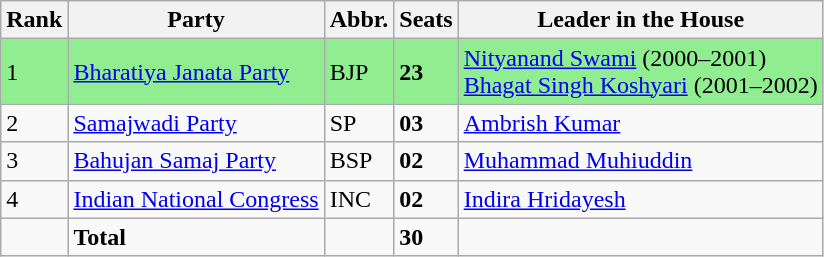<table class="wikitable sortable">
<tr>
<th style="text-align:center;">Rank</th>
<th style="text-align:center;">Party</th>
<th style="text-align:center;">Abbr.</th>
<th style="text-align:center;">Seats</th>
<th style="text-align:center;">Leader in the House</th>
</tr>
<tr style="background: #90EE90;">
<td>1</td>
<td align="left"><a href='#'>Bharatiya Janata Party</a></td>
<td>BJP</td>
<td><strong>23</strong></td>
<td><a href='#'>Nityanand Swami</a> (2000–2001)<br><a href='#'>Bhagat Singh Koshyari</a> (2001–2002)</td>
</tr>
<tr>
<td>2</td>
<td align="left"><a href='#'>Samajwadi Party</a></td>
<td>SP</td>
<td><strong>03</strong></td>
<td><a href='#'>Ambrish Kumar</a></td>
</tr>
<tr>
<td>3</td>
<td align="left"><a href='#'>Bahujan Samaj Party</a></td>
<td>BSP</td>
<td><strong>02</strong></td>
<td><a href='#'>Muhammad Muhiuddin</a></td>
</tr>
<tr>
<td>4</td>
<td align="left"><a href='#'>Indian National Congress</a></td>
<td>INC</td>
<td><strong>02</strong></td>
<td><a href='#'>Indira Hridayesh</a></td>
</tr>
<tr>
<td></td>
<td align="centre"><strong>Total </strong></td>
<td></td>
<td><strong>30</strong></td>
<td></td>
</tr>
</table>
